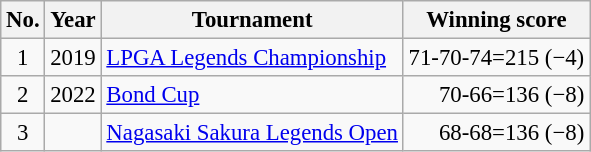<table class="wikitable" style="font-size:95%;">
<tr>
<th>No.</th>
<th>Year</th>
<th>Tournament</th>
<th>Winning score</th>
</tr>
<tr>
<td align=center>1</td>
<td align=right>2019</td>
<td><a href='#'>LPGA Legends Championship</a></td>
<td align=right>71-70-74=215 (−4)</td>
</tr>
<tr>
<td align=center>2</td>
<td align=right>2022</td>
<td><a href='#'>Bond Cup</a></td>
<td align=right>70-66=136 (−8)</td>
</tr>
<tr>
<td align=center>3</td>
<td align=right></td>
<td><a href='#'>Nagasaki Sakura Legends Open</a></td>
<td align=right>68-68=136 (−8)</td>
</tr>
</table>
